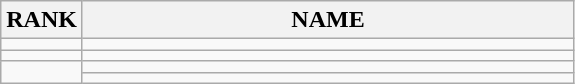<table class="wikitable">
<tr>
<th>RANK</th>
<th style="width: 20em">NAME</th>
</tr>
<tr>
<td align="center"></td>
<td></td>
</tr>
<tr>
<td align="center"></td>
<td></td>
</tr>
<tr>
<td rowspan=2 align="center"></td>
<td></td>
</tr>
<tr>
<td></td>
</tr>
</table>
